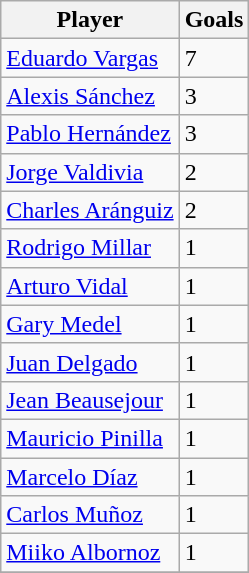<table class="wikitable sortable" style="text-align: left;">
<tr>
<th>Player</th>
<th>Goals</th>
</tr>
<tr>
<td><a href='#'>Eduardo Vargas</a></td>
<td>7</td>
</tr>
<tr>
<td><a href='#'>Alexis Sánchez</a></td>
<td>3</td>
</tr>
<tr>
<td><a href='#'>Pablo Hernández</a></td>
<td>3</td>
</tr>
<tr>
<td><a href='#'>Jorge Valdivia</a></td>
<td>2</td>
</tr>
<tr>
<td><a href='#'>Charles Aránguiz</a></td>
<td>2</td>
</tr>
<tr>
<td><a href='#'>Rodrigo Millar</a></td>
<td>1</td>
</tr>
<tr>
<td><a href='#'>Arturo Vidal</a></td>
<td>1</td>
</tr>
<tr>
<td><a href='#'>Gary Medel</a></td>
<td>1</td>
</tr>
<tr>
<td><a href='#'>Juan Delgado</a></td>
<td>1</td>
</tr>
<tr>
<td><a href='#'>Jean Beausejour</a></td>
<td>1</td>
</tr>
<tr>
<td><a href='#'>Mauricio Pinilla</a></td>
<td>1</td>
</tr>
<tr>
<td><a href='#'>Marcelo Díaz</a></td>
<td>1</td>
</tr>
<tr>
<td><a href='#'>Carlos Muñoz</a></td>
<td>1</td>
</tr>
<tr>
<td><a href='#'>Miiko Albornoz</a></td>
<td>1</td>
</tr>
<tr>
</tr>
</table>
